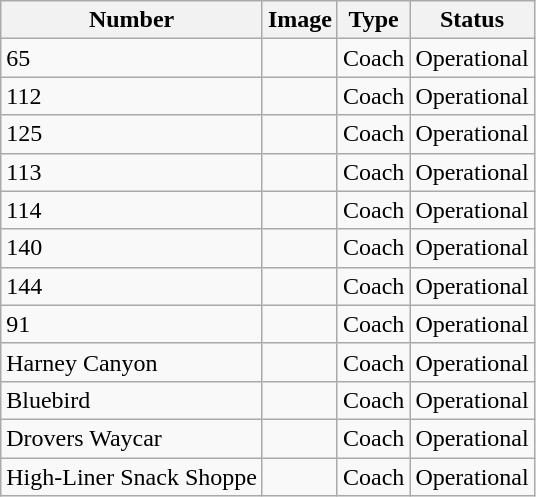<table class="wikitable">
<tr>
<th>Number</th>
<th>Image</th>
<th>Type</th>
<th>Status</th>
</tr>
<tr>
<td>65</td>
<td></td>
<td>Coach</td>
<td>Operational</td>
</tr>
<tr>
<td>112</td>
<td></td>
<td>Coach</td>
<td>Operational</td>
</tr>
<tr>
<td>125</td>
<td></td>
<td>Coach</td>
<td>Operational</td>
</tr>
<tr>
<td>113</td>
<td></td>
<td>Coach</td>
<td>Operational</td>
</tr>
<tr>
<td>114</td>
<td></td>
<td>Coach</td>
<td>Operational</td>
</tr>
<tr>
<td>140</td>
<td></td>
<td>Coach</td>
<td>Operational</td>
</tr>
<tr>
<td>144</td>
<td></td>
<td>Coach</td>
<td>Operational</td>
</tr>
<tr>
<td>91</td>
<td></td>
<td>Coach</td>
<td>Operational</td>
</tr>
<tr>
<td>Harney Canyon</td>
<td></td>
<td>Coach</td>
<td>Operational</td>
</tr>
<tr>
<td>Bluebird</td>
<td></td>
<td>Coach</td>
<td>Operational</td>
</tr>
<tr>
<td>Drovers Waycar</td>
<td></td>
<td>Coach</td>
<td>Operational</td>
</tr>
<tr>
<td>High-Liner Snack Shoppe</td>
<td></td>
<td>Coach</td>
<td>Operational</td>
</tr>
</table>
